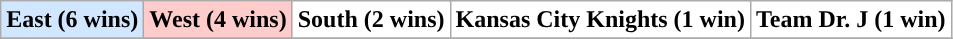<table class="wikitable sortable">
<tr>
<th style="background:#d0e7ff;">East (6 wins)</th>
<th style="background:#fcc;">West (4 wins)</th>
<th style="background:#ffffff;">South (2 wins)</th>
<th style="background:#ffffff;">Kansas City Knights (1 win)</th>
<th style="background:#ffffff;">Team Dr. J (1 win)</th>
</tr>
<tr>
</tr>
</table>
